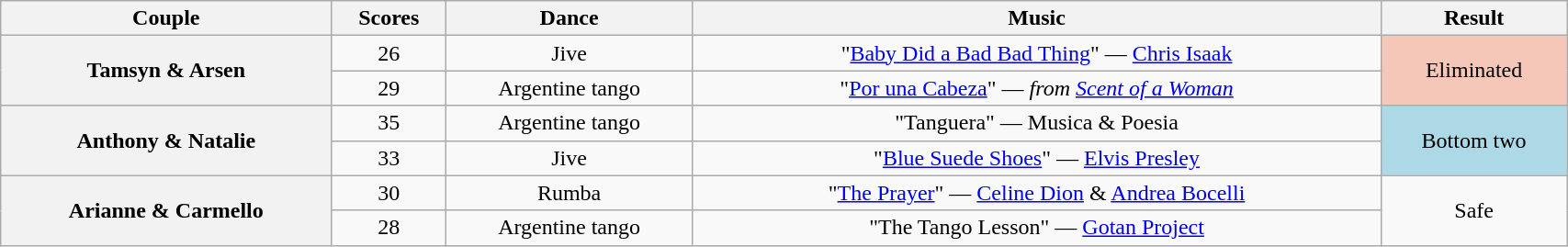<table class="wikitable sortable" style="text-align:center; width: 90%">
<tr>
<th scope="col">Couple</th>
<th scope="col">Scores</th>
<th scope="col">Dance</th>
<th scope="col" class="unsortable">Music</th>
<th scope="col" class="unsortable">Result</th>
</tr>
<tr>
<th scope="row" rowspan=2>Tamsyn & Arsen</th>
<td>26</td>
<td>Jive</td>
<td>"<a href='#'>Baby Did a Bad Bad Thing</a>" — <a href='#'>Chris Isaak</a></td>
<td rowspan=2 bgcolor="f4c7b8">Eliminated</td>
</tr>
<tr>
<td>29</td>
<td>Argentine tango</td>
<td>"<a href='#'>Por una Cabeza</a>" — <em>from <a href='#'>Scent of a Woman</a></em></td>
</tr>
<tr>
<th scope="row" rowspan=2>Anthony & Natalie</th>
<td>35</td>
<td>Argentine tango</td>
<td>"Tanguera" — Musica & Poesia</td>
<td rowspan=2 bgcolor="lightblue">Bottom two</td>
</tr>
<tr>
<td>33</td>
<td>Jive</td>
<td>"<a href='#'>Blue Suede Shoes</a>" — <a href='#'>Elvis Presley</a></td>
</tr>
<tr>
<th scope="row" rowspan=2>Arianne & Carmello</th>
<td>30</td>
<td>Rumba</td>
<td>"<a href='#'>The Prayer</a>" — <a href='#'>Celine Dion</a> & <a href='#'>Andrea Bocelli</a></td>
<td rowspan=2>Safe</td>
</tr>
<tr>
<td>28</td>
<td>Argentine tango</td>
<td>"The Tango Lesson" — <a href='#'>Gotan Project</a></td>
</tr>
</table>
